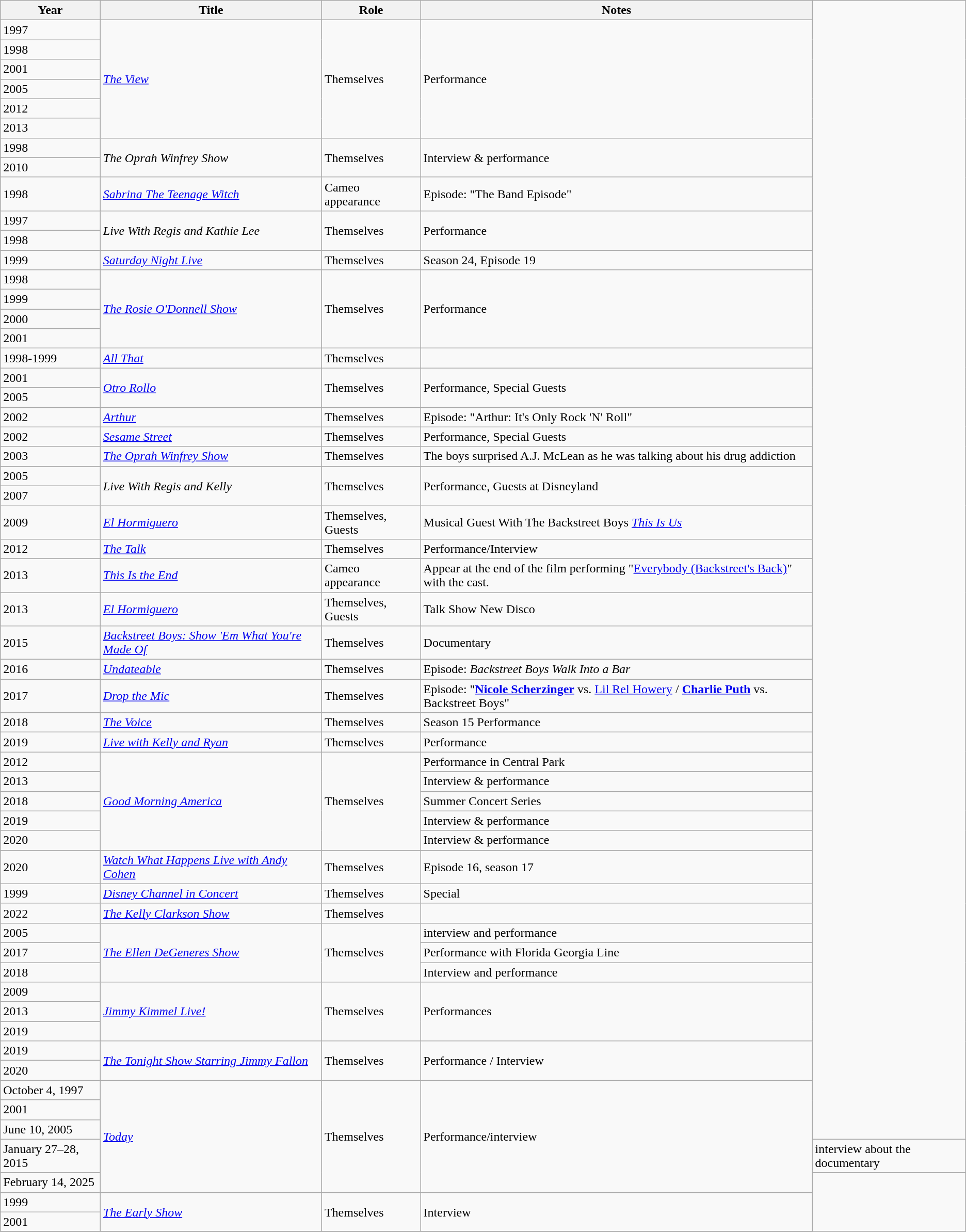<table class="wikitable sortable">
<tr>
<th>Year</th>
<th>Title</th>
<th>Role</th>
<th class="unsortable">Notes</th>
</tr>
<tr>
<td>1997</td>
<td rowspan="6"><em><a href='#'>The View</a></em></td>
<td rowspan="6">Themselves</td>
<td rowspan="6">Performance</td>
</tr>
<tr>
<td>1998</td>
</tr>
<tr>
<td>2001</td>
</tr>
<tr>
<td>2005</td>
</tr>
<tr>
<td>2012</td>
</tr>
<tr>
<td>2013</td>
</tr>
<tr>
<td>1998</td>
<td rowspan="2"><em>The Oprah Winfrey Show</em></td>
<td rowspan="2">Themselves</td>
<td rowspan="2">Interview & performance</td>
</tr>
<tr>
<td>2010</td>
</tr>
<tr>
<td>1998</td>
<td><em><a href='#'>Sabrina The Teenage Witch</a></em></td>
<td>Cameo appearance</td>
<td>Episode: "The Band Episode"</td>
</tr>
<tr>
<td>1997</td>
<td rowspan="2"><em>Live With Regis and Kathie Lee</em></td>
<td rowspan="2">Themselves</td>
<td rowspan="2">Performance</td>
</tr>
<tr>
<td>1998</td>
</tr>
<tr>
<td>1999</td>
<td><em><a href='#'>Saturday Night Live</a></em></td>
<td>Themselves</td>
<td>Season 24, Episode 19</td>
</tr>
<tr>
<td>1998</td>
<td rowspan="4"><em><a href='#'>The Rosie O'Donnell Show</a></em></td>
<td rowspan="4">Themselves</td>
<td rowspan="4">Performance</td>
</tr>
<tr>
<td>1999</td>
</tr>
<tr>
<td>2000</td>
</tr>
<tr>
<td>2001</td>
</tr>
<tr>
<td>1998-1999</td>
<td><em><a href='#'>All That</a></em></td>
<td>Themselves</td>
<td></td>
</tr>
<tr>
<td>2001</td>
<td rowspan="2"><em><a href='#'>Otro Rollo</a></em></td>
<td rowspan="2">Themselves</td>
<td rowspan="2">Performance, Special Guests</td>
</tr>
<tr>
<td>2005</td>
</tr>
<tr>
<td>2002</td>
<td><em><a href='#'>Arthur</a></em></td>
<td>Themselves</td>
<td>Episode: "Arthur: It's Only Rock 'N' Roll"</td>
</tr>
<tr>
<td>2002</td>
<td><em><a href='#'>Sesame Street</a></em></td>
<td>Themselves</td>
<td>Performance, Special Guests</td>
</tr>
<tr>
<td>2003</td>
<td><em><a href='#'>The Oprah Winfrey Show</a></em></td>
<td>Themselves</td>
<td>The boys surprised A.J. McLean as he was talking about his drug addiction</td>
</tr>
<tr>
<td>2005</td>
<td rowspan="2"><em>Live With Regis and Kelly</em></td>
<td rowspan="2">Themselves</td>
<td rowspan="2">Performance, Guests at Disneyland</td>
</tr>
<tr>
<td>2007</td>
</tr>
<tr>
<td>2009</td>
<td><em><a href='#'>El Hormiguero</a></em></td>
<td>Themselves, Guests</td>
<td>Musical Guest With The Backstreet Boys <em><a href='#'>This Is Us</a></em></td>
</tr>
<tr>
<td>2012</td>
<td><em><a href='#'>The Talk</a></em></td>
<td>Themselves</td>
<td>Performance/Interview</td>
</tr>
<tr>
<td>2013</td>
<td><em><a href='#'>This Is the End</a></em></td>
<td>Cameo appearance</td>
<td>Appear at the end of the film performing "<a href='#'>Everybody (Backstreet's Back)</a>" with the cast.</td>
</tr>
<tr>
<td>2013</td>
<td><em><a href='#'>El Hormiguero</a></em></td>
<td>Themselves, Guests</td>
<td>Talk Show New Disco</td>
</tr>
<tr>
<td>2015</td>
<td><em><a href='#'>Backstreet Boys: Show 'Em What You're Made Of</a></em></td>
<td>Themselves</td>
<td>Documentary</td>
</tr>
<tr>
<td>2016</td>
<td><em><a href='#'>Undateable</a></em></td>
<td>Themselves</td>
<td>Episode:<em> Backstreet Boys Walk Into a Bar</em></td>
</tr>
<tr>
<td>2017</td>
<td><em><a href='#'>Drop the Mic</a></em></td>
<td>Themselves</td>
<td>Episode: "<strong><a href='#'>Nicole Scherzinger</a></strong> vs. <a href='#'>Lil Rel Howery</a> / <strong><a href='#'>Charlie Puth</a></strong> vs. Backstreet Boys"</td>
</tr>
<tr>
<td>2018</td>
<td><em><a href='#'>The Voice</a></em></td>
<td>Themselves</td>
<td>Season 15 Performance</td>
</tr>
<tr>
<td>2019</td>
<td><em><a href='#'>Live with Kelly and Ryan</a></em></td>
<td>Themselves</td>
<td>Performance</td>
</tr>
<tr>
<td>2012</td>
<td rowspan="5"><em><a href='#'>Good Morning America</a></em></td>
<td rowspan="5">Themselves</td>
<td>Performance in Central Park</td>
</tr>
<tr>
<td>2013</td>
<td>Interview & performance</td>
</tr>
<tr>
<td>2018</td>
<td>Summer Concert Series</td>
</tr>
<tr>
<td>2019</td>
<td>Interview & performance</td>
</tr>
<tr>
<td>2020</td>
<td>Interview & performance</td>
</tr>
<tr>
<td>2020</td>
<td><em><a href='#'>Watch What Happens Live with Andy Cohen</a></em></td>
<td>Themselves</td>
<td>Episode 16, season 17</td>
</tr>
<tr>
<td>1999</td>
<td><em><a href='#'>Disney Channel in Concert</a></em></td>
<td>Themselves</td>
<td>Special</td>
</tr>
<tr>
<td>2022</td>
<td><em><a href='#'>The Kelly Clarkson Show</a></em></td>
<td>Themselves</td>
<td></td>
</tr>
<tr>
<td>2005</td>
<td rowspan="3"><em><a href='#'>The Ellen DeGeneres Show</a></em></td>
<td rowspan="3">Themselves</td>
<td>interview and performance</td>
</tr>
<tr>
<td>2017</td>
<td>Performance with Florida Georgia Line</td>
</tr>
<tr>
<td>2018</td>
<td>Interview and performance</td>
</tr>
<tr>
<td>2009</td>
<td rowspan="3"><em><a href='#'>Jimmy Kimmel Live!</a></em></td>
<td rowspan="3">Themselves</td>
<td rowspan="3">Performances</td>
</tr>
<tr>
<td>2013</td>
</tr>
<tr>
<td>2019</td>
</tr>
<tr>
<td>2019</td>
<td rowspan="2"><em><a href='#'>The Tonight Show Starring Jimmy Fallon</a></em></td>
<td rowspan="2">Themselves</td>
<td rowspan="2">Performance / Interview</td>
</tr>
<tr>
<td>2020</td>
</tr>
<tr>
<td>October 4, 1997</td>
<td rowspan="5"><em><a href='#'>Today</a></em></td>
<td rowspan="5">Themselves</td>
<td rowspan="5">Performance/interview</td>
</tr>
<tr>
<td>2001</td>
</tr>
<tr>
<td>June 10, 2005</td>
</tr>
<tr>
<td>January 27–28, 2015</td>
<td>interview about the documentary</td>
</tr>
<tr>
<td>February 14, 2025</td>
</tr>
<tr>
<td>1999</td>
<td rowspan="2"><em><a href='#'>The Early Show</a></em></td>
<td rowspan="2">Themselves</td>
<td rowspan="2">Interview</td>
</tr>
<tr>
<td>2001</td>
</tr>
<tr>
</tr>
</table>
